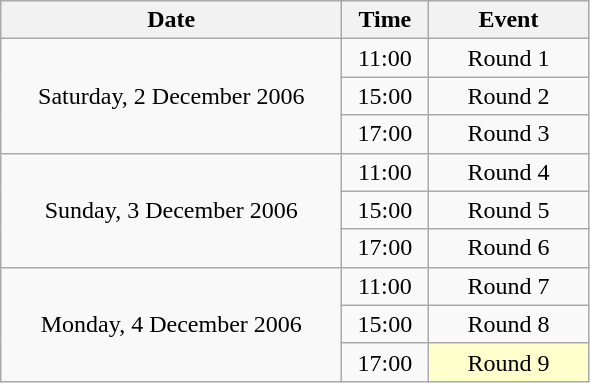<table class = "wikitable" style="text-align:center;">
<tr>
<th width=220>Date</th>
<th width=50>Time</th>
<th width=100>Event</th>
</tr>
<tr>
<td rowspan=3>Saturday, 2 December 2006</td>
<td>11:00</td>
<td>Round 1</td>
</tr>
<tr>
<td>15:00</td>
<td>Round 2</td>
</tr>
<tr>
<td>17:00</td>
<td>Round 3</td>
</tr>
<tr>
<td rowspan=3>Sunday, 3 December 2006</td>
<td>11:00</td>
<td>Round 4</td>
</tr>
<tr>
<td>15:00</td>
<td>Round 5</td>
</tr>
<tr>
<td>17:00</td>
<td>Round 6</td>
</tr>
<tr>
<td rowspan=3>Monday, 4 December 2006</td>
<td>11:00</td>
<td>Round 7</td>
</tr>
<tr>
<td>15:00</td>
<td>Round 8</td>
</tr>
<tr>
<td>17:00</td>
<td style="background:#ffffcc;">Round 9</td>
</tr>
</table>
